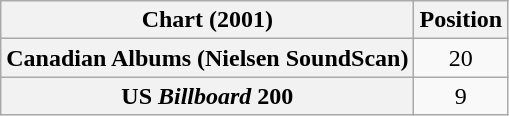<table class="wikitable plainrowheaders" style="text-align:center">
<tr>
<th scope="col">Chart (2001)</th>
<th scope="col">Position</th>
</tr>
<tr>
<th scope="row">Canadian Albums (Nielsen SoundScan) </th>
<td>20</td>
</tr>
<tr>
<th scope="row">US <em>Billboard</em> 200</th>
<td>9</td>
</tr>
</table>
